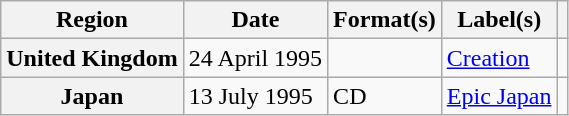<table class="wikitable plainrowheaders">
<tr>
<th scope="col">Region</th>
<th scope="col">Date</th>
<th scope="col">Format(s)</th>
<th scope="col">Label(s)</th>
<th scope="col"></th>
</tr>
<tr>
<th scope="row">United Kingdom</th>
<td>24 April 1995</td>
<td></td>
<td><a href='#'>Creation</a></td>
<td></td>
</tr>
<tr>
<th scope="row">Japan</th>
<td>13 July 1995</td>
<td>CD</td>
<td><a href='#'>Epic Japan</a></td>
<td></td>
</tr>
</table>
